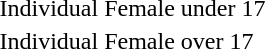<table>
<tr>
<td rowspan=2>Individual Female under 17</td>
<td rowspan=2></td>
<td rowspan=2></td>
<td></td>
</tr>
<tr>
<td></td>
</tr>
<tr>
<td rowspan=2>Individual Female over 17</td>
<td rowspan=2></td>
<td rowspan=2></td>
<td></td>
</tr>
<tr>
<td></td>
</tr>
<tr>
</tr>
</table>
